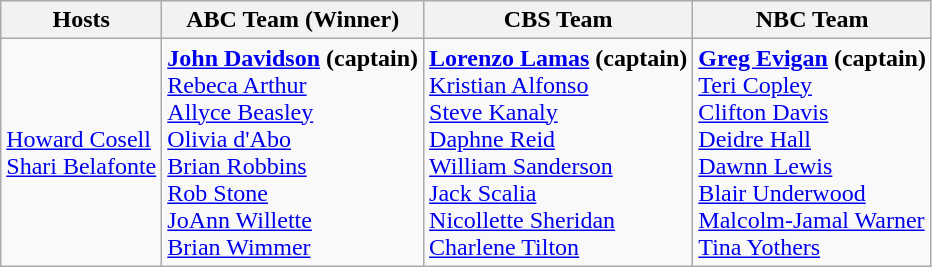<table class="wikitable">
<tr>
<th>Hosts</th>
<th>ABC Team (Winner)</th>
<th>CBS Team</th>
<th>NBC Team</th>
</tr>
<tr>
<td><a href='#'>Howard Cosell</a><br><a href='#'>Shari Belafonte</a></td>
<td><strong><a href='#'>John Davidson</a> (captain)</strong><br><a href='#'>Rebeca Arthur</a><br><a href='#'>Allyce Beasley</a><br><a href='#'>Olivia d'Abo</a><br><a href='#'>Brian Robbins</a><br><a href='#'>Rob Stone</a><br><a href='#'>JoAnn Willette</a><br><a href='#'>Brian Wimmer</a></td>
<td><strong><a href='#'>Lorenzo Lamas</a> (captain)</strong><br><a href='#'>Kristian Alfonso</a><br><a href='#'>Steve Kanaly</a><br><a href='#'>Daphne Reid</a><br><a href='#'>William Sanderson</a><br><a href='#'>Jack Scalia</a><br><a href='#'>Nicollette Sheridan</a><br><a href='#'>Charlene Tilton</a></td>
<td><strong><a href='#'>Greg Evigan</a> (captain)</strong><br><a href='#'>Teri Copley</a><br><a href='#'>Clifton Davis</a><br><a href='#'>Deidre Hall</a><br><a href='#'>Dawnn Lewis</a><br><a href='#'>Blair Underwood</a><br><a href='#'>Malcolm-Jamal Warner</a><br><a href='#'>Tina Yothers</a></td>
</tr>
</table>
